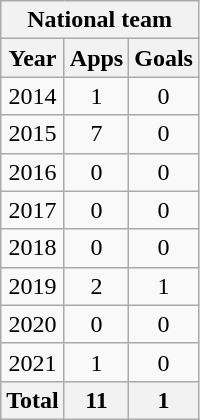<table class="wikitable" style="text-align:center">
<tr>
<th colspan=3>National team</th>
</tr>
<tr>
<th>Year</th>
<th>Apps</th>
<th>Goals</th>
</tr>
<tr>
<td>2014</td>
<td>1</td>
<td>0</td>
</tr>
<tr>
<td>2015</td>
<td>7</td>
<td>0</td>
</tr>
<tr>
<td>2016</td>
<td>0</td>
<td>0</td>
</tr>
<tr>
<td>2017</td>
<td>0</td>
<td>0</td>
</tr>
<tr>
<td>2018</td>
<td>0</td>
<td>0</td>
</tr>
<tr>
<td>2019</td>
<td>2</td>
<td>1</td>
</tr>
<tr>
<td>2020</td>
<td>0</td>
<td>0</td>
</tr>
<tr>
<td>2021</td>
<td>1</td>
<td>0</td>
</tr>
<tr>
<th>Total</th>
<th>11</th>
<th>1</th>
</tr>
</table>
